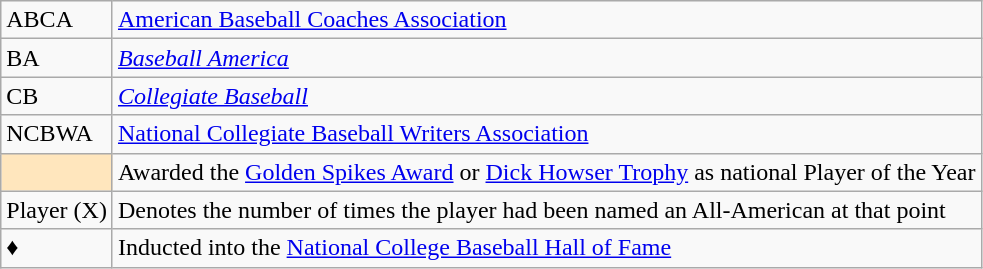<table class="wikitable">
<tr>
<td>ABCA</td>
<td><a href='#'>American Baseball Coaches Association</a></td>
</tr>
<tr>
<td>BA</td>
<td><em><a href='#'>Baseball America</a></em></td>
</tr>
<tr>
<td>CB</td>
<td><em><a href='#'>Collegiate Baseball</a></em></td>
</tr>
<tr>
<td>NCBWA</td>
<td><a href='#'>National Collegiate Baseball Writers Association</a></td>
</tr>
<tr>
<td style="background-color:#FFE6BD"></td>
<td>Awarded the <a href='#'>Golden Spikes Award</a> or <a href='#'>Dick Howser Trophy</a> as national Player of the Year</td>
</tr>
<tr>
<td>Player (X)</td>
<td>Denotes the number of times the player had been named an All-American at that point</td>
</tr>
<tr>
<td>♦</td>
<td>Inducted into the <a href='#'>National College Baseball Hall of Fame</a></td>
</tr>
</table>
